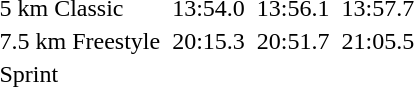<table>
<tr>
<td>5 km Classic</td>
<td></td>
<td>13:54.0</td>
<td></td>
<td>13:56.1</td>
<td></td>
<td>13:57.7</td>
</tr>
<tr>
<td>7.5 km Freestyle</td>
<td></td>
<td>20:15.3</td>
<td></td>
<td>20:51.7</td>
<td></td>
<td>21:05.5</td>
</tr>
<tr>
<td>Sprint</td>
<td></td>
<td></td>
<td></td>
<td></td>
<td></td>
<td></td>
</tr>
</table>
